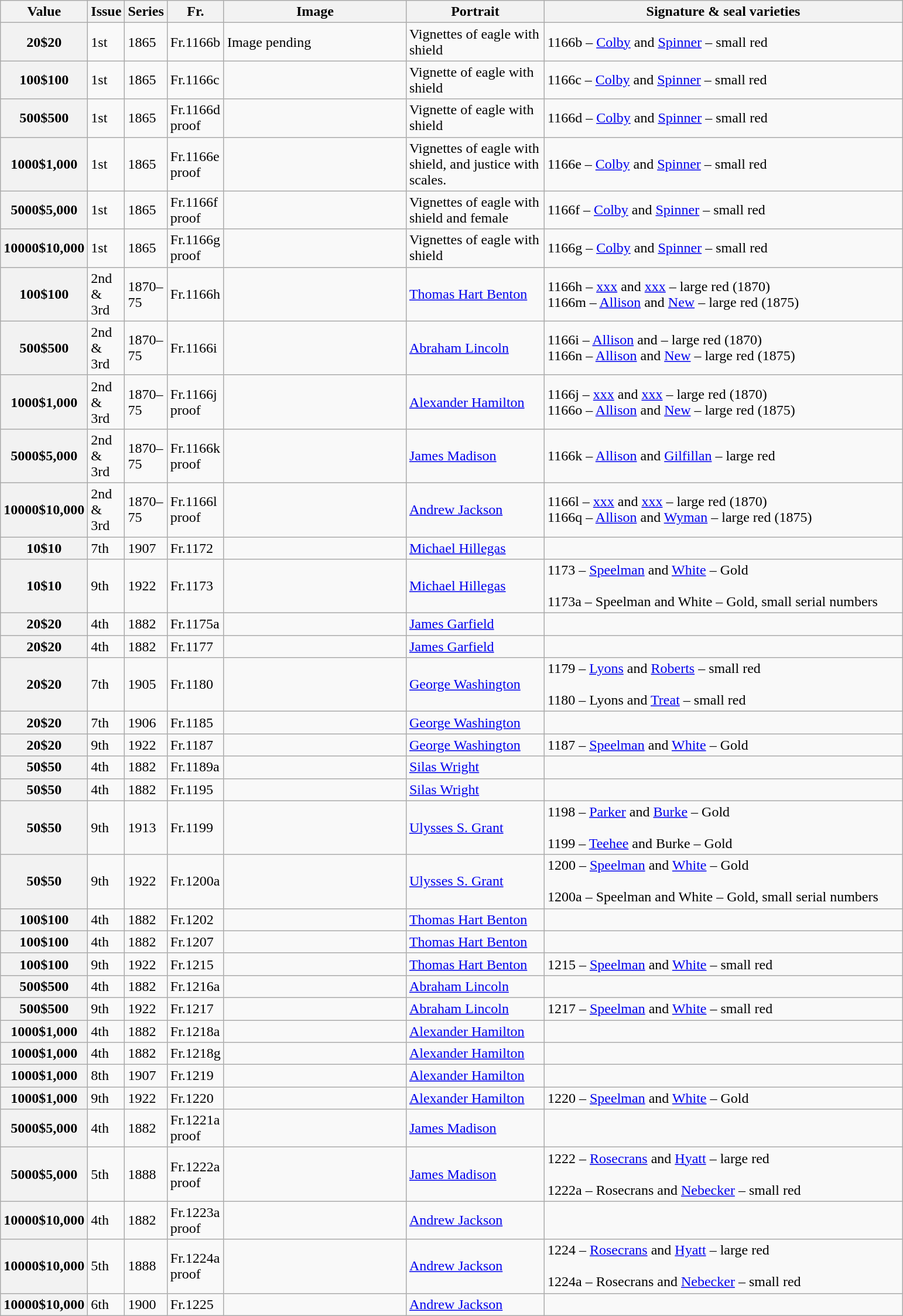<table class="wikitable sortable">
<tr>
<th scope="col" style="width:30px;">Value</th>
<th scope="col" style="width:30px;">Issue</th>
<th scope="col" style="width:40px;">Series</th>
<th scope="col" style="width:40px; ">Fr.</th>
<th scope="col" style="width:200px;">Image</th>
<th scope="col" style="width:150px;" class="unsortable">Portrait</th>
<th scope="col" style="width:400px;" class="unsortable">Signature & seal varieties</th>
</tr>
<tr>
<th scope="row"><span>20</span>$20</th>
<td>1st</td>
<td>1865</td>
<td>Fr.1166b</td>
<td>Image pending</td>
<td>Vignettes of eagle with shield</td>
<td>1166b – <a href='#'>Colby</a> and <a href='#'>Spinner</a> – small red</td>
</tr>
<tr>
<th scope="row"><span>100</span>$100</th>
<td>1st</td>
<td>1865</td>
<td>Fr.1166c</td>
<td></td>
<td>Vignette of eagle with shield</td>
<td>1166c – <a href='#'>Colby</a> and <a href='#'>Spinner</a> – small red</td>
</tr>
<tr>
<th scope="row"><span>500</span>$500</th>
<td>1st</td>
<td>1865</td>
<td>Fr.1166d<br>proof</td>
<td></td>
<td>Vignette of eagle with shield</td>
<td>1166d – <a href='#'>Colby</a> and <a href='#'>Spinner</a> – small red</td>
</tr>
<tr>
<th scope="row"><span>1000</span>$1,000</th>
<td>1st</td>
<td>1865</td>
<td>Fr.1166e<br>proof</td>
<td></td>
<td>Vignettes of eagle with shield, and justice with scales.</td>
<td>1166e – <a href='#'>Colby</a> and <a href='#'>Spinner</a> – small red</td>
</tr>
<tr>
<th scope="row"><span>5000</span>$5,000</th>
<td>1st</td>
<td>1865</td>
<td>Fr.1166f<br>proof</td>
<td></td>
<td>Vignettes of eagle with shield and female</td>
<td>1166f – <a href='#'>Colby</a> and <a href='#'>Spinner</a> – small red</td>
</tr>
<tr>
<th scope="row"><span>10000</span>$10,000</th>
<td>1st</td>
<td>1865</td>
<td>Fr.1166g<br>proof</td>
<td></td>
<td>Vignettes of eagle with shield</td>
<td>1166g – <a href='#'>Colby</a> and <a href='#'>Spinner</a> – small red</td>
</tr>
<tr>
<th scope="row"><span>100</span>$100</th>
<td>2nd & 3rd</td>
<td>1870–75</td>
<td>Fr.1166h</td>
<td></td>
<td><a href='#'>Thomas Hart Benton</a></td>
<td>1166h – <a href='#'>xxx</a> and <a href='#'>xxx</a> – large red (1870)<br>1166m – <a href='#'>Allison</a> and <a href='#'>New</a> – large red (1875)</td>
</tr>
<tr>
<th scope="row"><span>500</span>$500</th>
<td>2nd & 3rd</td>
<td>1870–75</td>
<td>Fr.1166i</td>
<td></td>
<td><a href='#'>Abraham Lincoln</a></td>
<td>1166i – <a href='#'>Allison</a> and  – large red (1870)<br>1166n – <a href='#'>Allison</a> and <a href='#'>New</a> – large red (1875)</td>
</tr>
<tr>
<th scope="row"><span>1000</span>$1,000</th>
<td>2nd & 3rd</td>
<td>1870–75</td>
<td>Fr.1166j<br>proof</td>
<td></td>
<td><a href='#'>Alexander Hamilton</a></td>
<td>1166j – <a href='#'>xxx</a> and <a href='#'>xxx</a> – large red (1870)<br>1166o – <a href='#'>Allison</a> and <a href='#'>New</a> – large red (1875)</td>
</tr>
<tr>
<th scope="row"><span>5000</span>$5,000</th>
<td>2nd & 3rd</td>
<td>1870–75</td>
<td>Fr.1166k<br>proof</td>
<td></td>
<td><a href='#'>James Madison</a></td>
<td>1166k – <a href='#'>Allison</a> and <a href='#'>Gilfillan</a> – large red</td>
</tr>
<tr>
<th scope="row"><span>10000</span>$10,000</th>
<td>2nd & 3rd</td>
<td>1870–75</td>
<td>Fr.1166l<br>proof</td>
<td></td>
<td><a href='#'>Andrew Jackson</a></td>
<td>1166l – <a href='#'>xxx</a> and <a href='#'>xxx</a> – large red (1870)<br>1166q – <a href='#'>Allison</a> and <a href='#'>Wyman</a> – large red (1875)</td>
</tr>
<tr>
<th scope="row"><span>10</span>$10</th>
<td>7th</td>
<td>1907</td>
<td>Fr.1172</td>
<td></td>
<td><a href='#'>Michael Hillegas</a></td>
<td></td>
</tr>
<tr>
<th scope="row"><span>10</span>$10</th>
<td>9th</td>
<td>1922</td>
<td>Fr.1173</td>
<td></td>
<td><a href='#'>Michael Hillegas</a></td>
<td>1173 – <a href='#'>Speelman</a> and <a href='#'>White</a> – Gold<br><br>1173a –	 Speelman and White – Gold, small serial numbers</td>
</tr>
<tr>
<th scope="row"><span>20</span>$20</th>
<td>4th</td>
<td>1882</td>
<td>Fr.1175a</td>
<td></td>
<td><a href='#'>James Garfield</a></td>
<td></td>
</tr>
<tr>
<th scope="row"><span>20</span>$20</th>
<td>4th</td>
<td>1882</td>
<td>Fr.1177</td>
<td></td>
<td><a href='#'>James Garfield</a></td>
<td></td>
</tr>
<tr>
<th scope="row"><span>20</span>$20</th>
<td>7th</td>
<td>1905</td>
<td>Fr.1180</td>
<td></td>
<td><a href='#'>George Washington</a></td>
<td>1179 –	<a href='#'>Lyons</a> and <a href='#'>Roberts</a> – small red<br><br>1180 – Lyons and <a href='#'>Treat</a> – small red</td>
</tr>
<tr>
<th scope="row"><span>20</span>$20</th>
<td>7th</td>
<td>1906</td>
<td>Fr.1185</td>
<td></td>
<td><a href='#'>George Washington</a></td>
<td></td>
</tr>
<tr>
<th scope="row"><span>20</span>$20</th>
<td>9th</td>
<td>1922</td>
<td>Fr.1187</td>
<td></td>
<td><a href='#'>George Washington</a></td>
<td>1187 –	<a href='#'>Speelman</a> and <a href='#'>White</a> – Gold</td>
</tr>
<tr>
<th scope="row"><span>50</span>$50</th>
<td>4th</td>
<td>1882</td>
<td>Fr.1189a</td>
<td></td>
<td><a href='#'>Silas Wright</a></td>
<td></td>
</tr>
<tr>
<th scope="row"><span>50</span>$50</th>
<td>4th</td>
<td>1882</td>
<td>Fr.1195</td>
<td></td>
<td><a href='#'>Silas Wright</a></td>
<td></td>
</tr>
<tr>
<th scope="row"><span>50</span>$50</th>
<td>9th</td>
<td>1913</td>
<td>Fr.1199</td>
<td></td>
<td><a href='#'>Ulysses S. Grant</a></td>
<td>1198 – <a href='#'>Parker</a> and <a href='#'>Burke</a> – Gold<br><br>1199 – <a href='#'>Teehee</a> and Burke – Gold</td>
</tr>
<tr>
<th scope="row"><span>50</span>$50</th>
<td>9th</td>
<td>1922</td>
<td>Fr.1200a</td>
<td></td>
<td><a href='#'>Ulysses S. Grant</a></td>
<td>1200 – <a href='#'>Speelman</a> and <a href='#'>White</a> – Gold<br><br>1200a – Speelman and White – Gold, small serial numbers</td>
</tr>
<tr>
<th scope="row"><span>100</span>$100</th>
<td>4th</td>
<td>1882</td>
<td>Fr.1202</td>
<td></td>
<td><a href='#'>Thomas Hart Benton</a></td>
<td></td>
</tr>
<tr>
<th scope="row"><span>100</span>$100</th>
<td>4th</td>
<td>1882</td>
<td>Fr.1207</td>
<td></td>
<td><a href='#'>Thomas Hart Benton</a></td>
<td></td>
</tr>
<tr>
<th scope="row"><span>100</span>$100</th>
<td>9th</td>
<td>1922</td>
<td>Fr.1215</td>
<td></td>
<td><a href='#'>Thomas Hart Benton</a></td>
<td>1215 – <a href='#'>Speelman</a> and <a href='#'>White</a> – small red</td>
</tr>
<tr>
<th scope="row"><span>500</span>$500</th>
<td>4th</td>
<td>1882</td>
<td>Fr.1216a</td>
<td></td>
<td><a href='#'>Abraham Lincoln</a></td>
<td></td>
</tr>
<tr>
<th scope="row"><span>500</span>$500</th>
<td>9th</td>
<td>1922</td>
<td>Fr.1217</td>
<td></td>
<td><a href='#'>Abraham Lincoln</a></td>
<td>1217 – <a href='#'>Speelman</a> and <a href='#'>White</a> – small red</td>
</tr>
<tr>
<th scope="row"><span>1000</span>$1,000</th>
<td>4th</td>
<td>1882</td>
<td>Fr.1218a</td>
<td></td>
<td><a href='#'>Alexander Hamilton</a></td>
<td></td>
</tr>
<tr>
<th scope="row"><span>1000</span>$1,000</th>
<td>4th</td>
<td>1882</td>
<td>Fr.1218g</td>
<td></td>
<td><a href='#'>Alexander Hamilton</a></td>
<td></td>
</tr>
<tr>
<th scope="row"><span>1000</span>$1,000</th>
<td>8th</td>
<td>1907</td>
<td>Fr.1219</td>
<td></td>
<td><a href='#'>Alexander Hamilton</a></td>
<td></td>
</tr>
<tr>
<th scope="row"><span>1000</span>$1,000</th>
<td>9th</td>
<td>1922</td>
<td>Fr.1220</td>
<td></td>
<td><a href='#'>Alexander Hamilton</a></td>
<td>1220 – <a href='#'>Speelman</a> and <a href='#'>White</a> – Gold</td>
</tr>
<tr>
<th scope="row"><span>5000</span>$5,000</th>
<td>4th</td>
<td>1882</td>
<td>Fr.1221a<br>proof</td>
<td></td>
<td><a href='#'>James Madison</a></td>
<td></td>
</tr>
<tr>
<th scope="row"><span>5000</span>$5,000</th>
<td>5th</td>
<td>1888</td>
<td>Fr.1222a<br>proof</td>
<td></td>
<td><a href='#'>James Madison</a></td>
<td>1222 – <a href='#'>Rosecrans</a> and <a href='#'>Hyatt</a> – large red<br><br>1222a – Rosecrans and <a href='#'>Nebecker</a> – small red</td>
</tr>
<tr>
<th scope="row"><span>10000</span>$10,000</th>
<td>4th</td>
<td>1882</td>
<td>Fr.1223a<br>proof</td>
<td></td>
<td><a href='#'>Andrew Jackson</a></td>
<td></td>
</tr>
<tr>
<th scope="row"><span>10000</span>$10,000</th>
<td>5th</td>
<td>1888</td>
<td>Fr.1224a<br>proof</td>
<td></td>
<td><a href='#'>Andrew Jackson</a></td>
<td>1224 – <a href='#'>Rosecrans</a> and <a href='#'>Hyatt</a> – large red<br><br>1224a – Rosecrans and <a href='#'>Nebecker</a> – small red</td>
</tr>
<tr>
<th scope="row"><span>10000</span>$10,000</th>
<td>6th</td>
<td>1900</td>
<td>Fr.1225</td>
<td></td>
<td><a href='#'>Andrew Jackson</a></td>
<td></td>
</tr>
</table>
